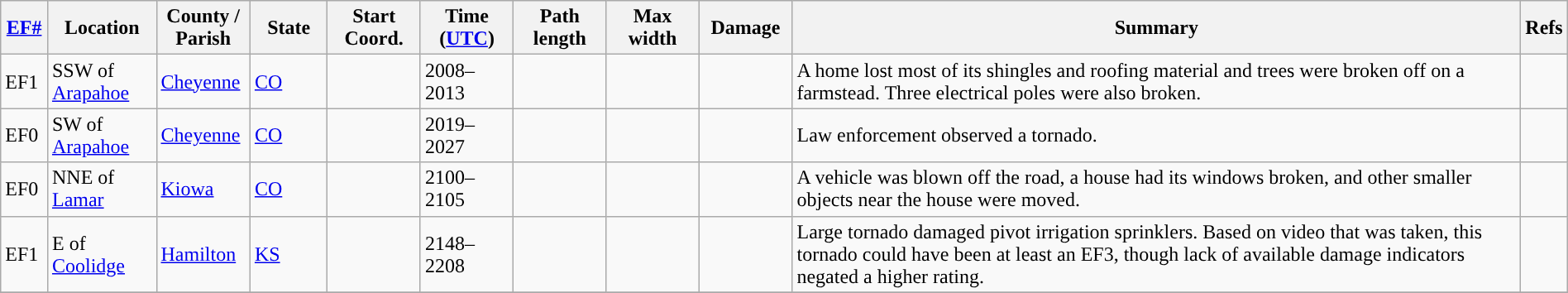<table class="wikitable sortable" style="width:100%;">
<tr>
<th scope="col" width="3%" align="center"><a href='#'>EF#</a></th>
<th scope="col" width="7%" align="center" class="unsortable">Location</th>
<th scope="col" width="6%" align="center" class="unsortable">County / Parish</th>
<th scope="col" width="5%" align="center">State</th>
<th scope="col" width="6%" align="center">Start Coord.</th>
<th scope="col" width="6%" align="center">Time (<a href='#'>UTC</a>)</th>
<th scope="col" width="6%" align="center">Path length</th>
<th scope="col" width="6%" align="center">Max width</th>
<th scope="col" width="6%" align="center">Damage</th>
<th scope="col" width="48%" class="unsortable" align="center">Summary</th>
<th scope="col" width="48%" class="unsortable" align="center">Refs</th>
</tr>
<tr>
<td>EF1</td>
<td>SSW of <a href='#'>Arapahoe</a></td>
<td><a href='#'>Cheyenne</a></td>
<td><a href='#'>CO</a></td>
<td></td>
<td>2008–2013</td>
<td></td>
<td></td>
<td></td>
<td>A home lost most of its shingles and roofing material and trees were broken off on a farmstead. Three electrical poles were also broken.</td>
<td></td>
</tr>
<tr>
<td>EF0</td>
<td>SW of <a href='#'>Arapahoe</a></td>
<td><a href='#'>Cheyenne</a></td>
<td><a href='#'>CO</a></td>
<td></td>
<td>2019–2027</td>
<td></td>
<td></td>
<td></td>
<td>Law enforcement observed a tornado.</td>
<td></td>
</tr>
<tr>
<td>EF0</td>
<td>NNE of <a href='#'>Lamar</a></td>
<td><a href='#'>Kiowa</a></td>
<td><a href='#'>CO</a></td>
<td></td>
<td>2100–2105</td>
<td></td>
<td></td>
<td></td>
<td>A vehicle was blown off the road, a house had its windows broken, and other smaller objects near the house were moved.</td>
<td></td>
</tr>
<tr>
<td>EF1</td>
<td>E of <a href='#'>Coolidge</a></td>
<td><a href='#'>Hamilton</a></td>
<td><a href='#'>KS</a></td>
<td></td>
<td>2148–2208</td>
<td></td>
<td></td>
<td></td>
<td>Large tornado damaged pivot irrigation sprinklers. Based on video that was taken, this tornado could have been at least an EF3, though lack of available damage indicators negated a higher rating.</td>
<td></td>
</tr>
<tr>
</tr>
</table>
